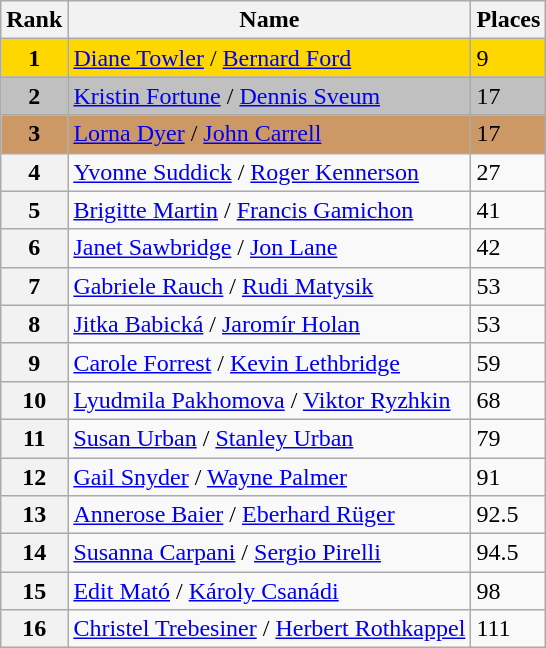<table class="wikitable">
<tr>
<th>Rank</th>
<th>Name</th>
<th>Places</th>
</tr>
<tr bgcolor=gold>
<td align=center><strong>1</strong></td>
<td> <a href='#'>Diane Towler</a> / <a href='#'>Bernard Ford</a></td>
<td>9</td>
</tr>
<tr bgcolor=silver>
<td align=center><strong>2</strong></td>
<td> <a href='#'>Kristin Fortune</a> / <a href='#'>Dennis Sveum</a></td>
<td>17</td>
</tr>
<tr bgcolor=cc9966>
<td align=center><strong>3</strong></td>
<td> <a href='#'>Lorna Dyer</a> / <a href='#'>John Carrell</a></td>
<td>17</td>
</tr>
<tr>
<th>4</th>
<td> <a href='#'>Yvonne Suddick</a> / <a href='#'>Roger Kennerson</a></td>
<td>27</td>
</tr>
<tr>
<th>5</th>
<td> <a href='#'>Brigitte Martin</a> / <a href='#'>Francis Gamichon</a></td>
<td>41</td>
</tr>
<tr>
<th>6</th>
<td> <a href='#'>Janet Sawbridge</a> / <a href='#'>Jon Lane</a></td>
<td>42</td>
</tr>
<tr>
<th>7</th>
<td> <a href='#'>Gabriele Rauch</a> / <a href='#'>Rudi Matysik</a></td>
<td>53</td>
</tr>
<tr>
<th>8</th>
<td> <a href='#'>Jitka Babická</a> / <a href='#'>Jaromír Holan</a></td>
<td>53</td>
</tr>
<tr>
<th>9</th>
<td> <a href='#'>Carole Forrest</a> / <a href='#'>Kevin Lethbridge</a></td>
<td>59</td>
</tr>
<tr>
<th>10</th>
<td> <a href='#'>Lyudmila Pakhomova</a> / <a href='#'>Viktor Ryzhkin</a></td>
<td>68</td>
</tr>
<tr>
<th>11</th>
<td> <a href='#'>Susan Urban</a> / <a href='#'>Stanley Urban</a></td>
<td>79</td>
</tr>
<tr>
<th>12</th>
<td> <a href='#'>Gail Snyder</a> / <a href='#'>Wayne Palmer</a></td>
<td>91</td>
</tr>
<tr>
<th>13</th>
<td> <a href='#'>Annerose Baier</a> / <a href='#'>Eberhard Rüger</a></td>
<td>92.5</td>
</tr>
<tr>
<th>14</th>
<td> <a href='#'>Susanna Carpani</a> / <a href='#'>Sergio Pirelli</a></td>
<td>94.5</td>
</tr>
<tr>
<th>15</th>
<td> <a href='#'>Edit Mató</a> / <a href='#'>Károly Csanádi</a></td>
<td>98</td>
</tr>
<tr>
<th>16</th>
<td> <a href='#'>Christel Trebesiner</a> / <a href='#'>Herbert Rothkappel</a></td>
<td>111</td>
</tr>
</table>
